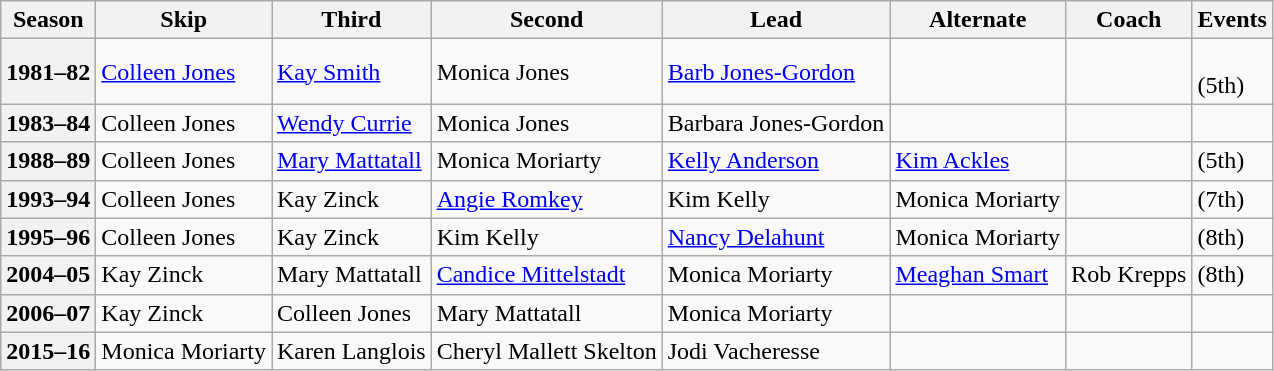<table class="wikitable">
<tr>
<th scope="col">Season</th>
<th scope="col">Skip</th>
<th scope="col">Third</th>
<th scope="col">Second</th>
<th scope="col">Lead</th>
<th scope="col">Alternate</th>
<th scope="col">Coach</th>
<th scope="col">Events</th>
</tr>
<tr>
<th scope="row">1981–82</th>
<td><a href='#'>Colleen Jones</a></td>
<td><a href='#'>Kay Smith</a></td>
<td>Monica Jones</td>
<td><a href='#'>Barb Jones-Gordon</a></td>
<td></td>
<td></td>
<td> <br> (5th)</td>
</tr>
<tr>
<th scope="row">1983–84</th>
<td>Colleen Jones</td>
<td><a href='#'>Wendy Currie</a></td>
<td>Monica Jones</td>
<td>Barbara Jones-Gordon</td>
<td></td>
<td></td>
<td> </td>
</tr>
<tr>
<th scope="row">1988–89</th>
<td>Colleen Jones</td>
<td><a href='#'>Mary Mattatall</a></td>
<td>Monica Moriarty</td>
<td><a href='#'>Kelly Anderson</a></td>
<td><a href='#'>Kim Ackles</a></td>
<td></td>
<td> (5th)</td>
</tr>
<tr>
<th scope="row">1993–94</th>
<td>Colleen Jones</td>
<td>Kay Zinck</td>
<td><a href='#'>Angie Romkey</a></td>
<td>Kim Kelly</td>
<td>Monica Moriarty</td>
<td></td>
<td> (7th)</td>
</tr>
<tr>
<th scope="row">1995–96</th>
<td>Colleen Jones</td>
<td>Kay Zinck</td>
<td>Kim Kelly</td>
<td><a href='#'>Nancy Delahunt</a></td>
<td>Monica Moriarty</td>
<td></td>
<td> (8th)</td>
</tr>
<tr>
<th scope="row">2004–05</th>
<td>Kay Zinck</td>
<td>Mary Mattatall</td>
<td><a href='#'>Candice Mittelstadt</a></td>
<td>Monica Moriarty</td>
<td><a href='#'>Meaghan Smart</a></td>
<td>Rob Krepps</td>
<td> (8th)</td>
</tr>
<tr>
<th scope="row">2006–07</th>
<td>Kay Zinck</td>
<td>Colleen Jones</td>
<td>Mary Mattatall</td>
<td>Monica Moriarty</td>
<td></td>
<td></td>
<td></td>
</tr>
<tr>
<th scope="row">2015–16</th>
<td>Monica Moriarty</td>
<td>Karen Langlois</td>
<td>Cheryl Mallett Skelton</td>
<td>Jodi Vacheresse</td>
<td></td>
<td></td>
<td></td>
</tr>
</table>
